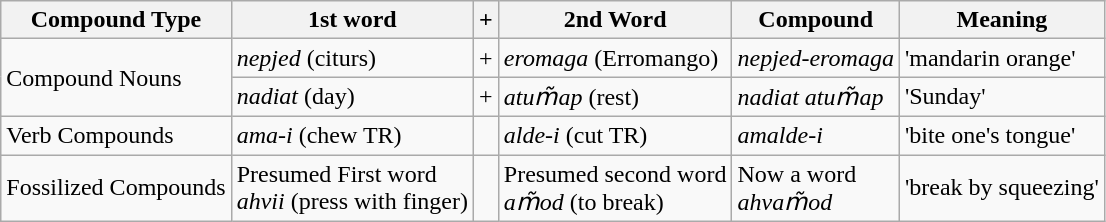<table class="wikitable">
<tr>
<th>Compound Type</th>
<th>1st word</th>
<th>+</th>
<th>2nd Word</th>
<th>Compound</th>
<th>Meaning</th>
</tr>
<tr>
<td rowspan="2">Compound Nouns</td>
<td><em>nepjed</em> (citurs)</td>
<td>+</td>
<td><em>eromaga</em> (Erromango)</td>
<td><em>nepjed-eromaga</em></td>
<td>'mandarin orange'</td>
</tr>
<tr>
<td><em>nadiat</em> (day)</td>
<td>+</td>
<td><em>atum̃ap</em> (rest)</td>
<td><em>nadiat atum̃ap</em></td>
<td>'Sunday'</td>
</tr>
<tr>
<td>Verb Compounds</td>
<td><em>ama-i</em> (chew TR)</td>
<td></td>
<td><em>alde-i</em> (cut TR)</td>
<td><em>amalde-i</em></td>
<td>'bite one's tongue'</td>
</tr>
<tr>
<td>Fossilized Compounds</td>
<td>Presumed First word<br><em>ahvii</em> (press with finger)</td>
<td></td>
<td>Presumed second word<br><em>am̃od</em> (to break)</td>
<td>Now a word<br><em>ahvam̃od</em></td>
<td>'break by squeezing'</td>
</tr>
</table>
